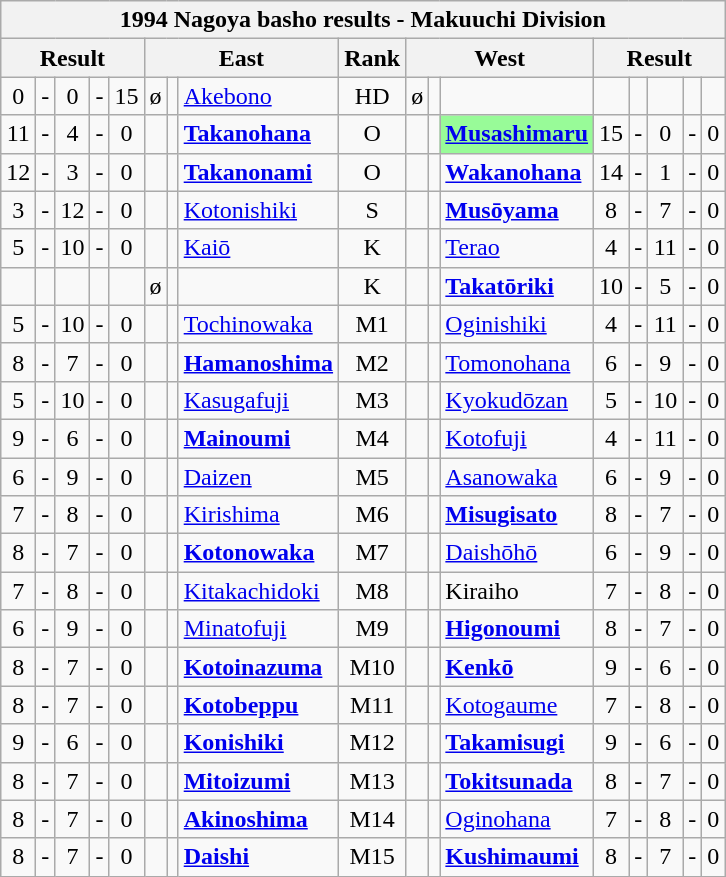<table class="wikitable">
<tr>
<th colspan="17">1994 Nagoya basho results - Makuuchi Division</th>
</tr>
<tr>
<th colspan="5">Result</th>
<th colspan="3">East</th>
<th>Rank</th>
<th colspan="3">West</th>
<th colspan="5">Result</th>
</tr>
<tr>
<td align=center>0</td>
<td align=center>-</td>
<td align=center>0</td>
<td align=center>-</td>
<td align=center>15</td>
<td align=center>ø</td>
<td align=center></td>
<td><a href='#'>Akebono</a></td>
<td align=center>HD</td>
<td align=center>ø</td>
<td align=center></td>
<td></td>
<td align=center></td>
<td align=center></td>
<td align=center></td>
<td align=center></td>
<td align=center></td>
</tr>
<tr>
<td align=center>11</td>
<td align=center>-</td>
<td align=center>4</td>
<td align=center>-</td>
<td align=center>0</td>
<td align=center></td>
<td align=center></td>
<td><strong><a href='#'>Takanohana</a></strong></td>
<td align=center>O</td>
<td align=center></td>
<td align=center></td>
<td style="background: PaleGreen;"><strong><a href='#'>Musashimaru</a></strong></td>
<td align=center>15</td>
<td align=center>-</td>
<td align=center>0</td>
<td align=center>-</td>
<td align=center>0</td>
</tr>
<tr>
<td align=center>12</td>
<td align=center>-</td>
<td align=center>3</td>
<td align=center>-</td>
<td align=center>0</td>
<td align=center></td>
<td align=center></td>
<td><strong><a href='#'>Takanonami</a></strong></td>
<td align=center>O</td>
<td align=center></td>
<td align=center></td>
<td><strong><a href='#'>Wakanohana</a></strong></td>
<td align=center>14</td>
<td align=center>-</td>
<td align=center>1</td>
<td align=center>-</td>
<td align=center>0</td>
</tr>
<tr>
<td align=center>3</td>
<td align=center>-</td>
<td align=center>12</td>
<td align=center>-</td>
<td align=center>0</td>
<td align=center></td>
<td align=center></td>
<td><a href='#'>Kotonishiki</a></td>
<td align=center>S</td>
<td align=center></td>
<td align=center></td>
<td><strong><a href='#'>Musōyama</a></strong></td>
<td align=center>8</td>
<td align=center>-</td>
<td align=center>7</td>
<td align=center>-</td>
<td align=center>0</td>
</tr>
<tr>
<td align=center>5</td>
<td align=center>-</td>
<td align=center>10</td>
<td align=center>-</td>
<td align=center>0</td>
<td align=center></td>
<td align=center></td>
<td><a href='#'>Kaiō</a></td>
<td align=center>K</td>
<td align=center></td>
<td align=center></td>
<td><a href='#'>Terao</a></td>
<td align=center>4</td>
<td align=center>-</td>
<td align=center>11</td>
<td align=center>-</td>
<td align=center>0</td>
</tr>
<tr>
<td align=center></td>
<td align=center></td>
<td align=center></td>
<td align=center></td>
<td align=center></td>
<td align=center>ø</td>
<td align=center></td>
<td></td>
<td align=center>K</td>
<td align=center></td>
<td align=center></td>
<td><strong><a href='#'>Takatōriki</a></strong></td>
<td align=center>10</td>
<td align=center>-</td>
<td align=center>5</td>
<td align=center>-</td>
<td align=center>0</td>
</tr>
<tr>
<td align=center>5</td>
<td align=center>-</td>
<td align=center>10</td>
<td align=center>-</td>
<td align=center>0</td>
<td align=center></td>
<td align=center></td>
<td><a href='#'>Tochinowaka</a></td>
<td align=center>M1</td>
<td align=center></td>
<td align=center></td>
<td><a href='#'>Oginishiki</a></td>
<td align=center>4</td>
<td align=center>-</td>
<td align=center>11</td>
<td align=center>-</td>
<td align=center>0</td>
</tr>
<tr>
<td align=center>8</td>
<td align=center>-</td>
<td align=center>7</td>
<td align=center>-</td>
<td align=center>0</td>
<td align=center></td>
<td align=center></td>
<td><strong><a href='#'>Hamanoshima</a></strong></td>
<td align=center>M2</td>
<td align=center></td>
<td align=center></td>
<td><a href='#'>Tomonohana</a></td>
<td align=center>6</td>
<td align=center>-</td>
<td align=center>9</td>
<td align=center>-</td>
<td align=center>0</td>
</tr>
<tr>
<td align=center>5</td>
<td align=center>-</td>
<td align=center>10</td>
<td align=center>-</td>
<td align=center>0</td>
<td align=center></td>
<td align=center></td>
<td><a href='#'>Kasugafuji</a></td>
<td align=center>M3</td>
<td align=center></td>
<td align=center></td>
<td><a href='#'>Kyokudōzan</a></td>
<td align=center>5</td>
<td align=center>-</td>
<td align=center>10</td>
<td align=center>-</td>
<td align=center>0</td>
</tr>
<tr>
<td align=center>9</td>
<td align=center>-</td>
<td align=center>6</td>
<td align=center>-</td>
<td align=center>0</td>
<td align=center></td>
<td align=center></td>
<td><strong><a href='#'>Mainoumi</a></strong></td>
<td align=center>M4</td>
<td align=center></td>
<td align=center></td>
<td><a href='#'>Kotofuji</a></td>
<td align=center>4</td>
<td align=center>-</td>
<td align=center>11</td>
<td align=center>-</td>
<td align=center>0</td>
</tr>
<tr>
<td align=center>6</td>
<td align=center>-</td>
<td align=center>9</td>
<td align=center>-</td>
<td align=center>0</td>
<td align=center></td>
<td align=center></td>
<td><a href='#'>Daizen</a></td>
<td align=center>M5</td>
<td align=center></td>
<td align=center></td>
<td><a href='#'>Asanowaka</a></td>
<td align=center>6</td>
<td align=center>-</td>
<td align=center>9</td>
<td align=center>-</td>
<td align=center>0</td>
</tr>
<tr>
<td align=center>7</td>
<td align=center>-</td>
<td align=center>8</td>
<td align=center>-</td>
<td align=center>0</td>
<td align=center></td>
<td align=center></td>
<td><a href='#'>Kirishima</a></td>
<td align=center>M6</td>
<td align=center></td>
<td align=center></td>
<td><strong><a href='#'>Misugisato</a></strong></td>
<td align=center>8</td>
<td align=center>-</td>
<td align=center>7</td>
<td align=center>-</td>
<td align=center>0</td>
</tr>
<tr>
<td align=center>8</td>
<td align=center>-</td>
<td align=center>7</td>
<td align=center>-</td>
<td align=center>0</td>
<td align=center></td>
<td align=center></td>
<td><strong><a href='#'>Kotonowaka</a></strong></td>
<td align=center>M7</td>
<td align=center></td>
<td align=center></td>
<td><a href='#'>Daishōhō</a></td>
<td align=center>6</td>
<td align=center>-</td>
<td align=center>9</td>
<td align=center>-</td>
<td align=center>0</td>
</tr>
<tr>
<td align=center>7</td>
<td align=center>-</td>
<td align=center>8</td>
<td align=center>-</td>
<td align=center>0</td>
<td align=center></td>
<td align=center></td>
<td><a href='#'>Kitakachidoki</a></td>
<td align=center>M8</td>
<td align=center></td>
<td align=center></td>
<td>Kiraiho</td>
<td align=center>7</td>
<td align=center>-</td>
<td align=center>8</td>
<td align=center>-</td>
<td align=center>0</td>
</tr>
<tr>
<td align=center>6</td>
<td align=center>-</td>
<td align=center>9</td>
<td align=center>-</td>
<td align=center>0</td>
<td align=center></td>
<td align=center></td>
<td><a href='#'>Minatofuji</a></td>
<td align=center>M9</td>
<td align=center></td>
<td align=center></td>
<td><strong><a href='#'>Higonoumi</a></strong></td>
<td align=center>8</td>
<td align=center>-</td>
<td align=center>7</td>
<td align=center>-</td>
<td align=center>0</td>
</tr>
<tr>
<td align=center>8</td>
<td align=center>-</td>
<td align=center>7</td>
<td align=center>-</td>
<td align=center>0</td>
<td align=center></td>
<td align=center></td>
<td><strong><a href='#'>Kotoinazuma</a></strong></td>
<td align=center>M10</td>
<td align=center></td>
<td align=center></td>
<td><strong><a href='#'>Kenkō</a></strong></td>
<td align=center>9</td>
<td align=center>-</td>
<td align=center>6</td>
<td align=center>-</td>
<td align=center>0</td>
</tr>
<tr>
<td align=center>8</td>
<td align=center>-</td>
<td align=center>7</td>
<td align=center>-</td>
<td align=center>0</td>
<td align=center></td>
<td align=center></td>
<td><strong><a href='#'>Kotobeppu</a></strong></td>
<td align=center>M11</td>
<td align=center></td>
<td align=center></td>
<td><a href='#'>Kotogaume</a></td>
<td align=center>7</td>
<td align=center>-</td>
<td align=center>8</td>
<td align=center>-</td>
<td align=center>0</td>
</tr>
<tr>
<td align=center>9</td>
<td align=center>-</td>
<td align=center>6</td>
<td align=center>-</td>
<td align=center>0</td>
<td align=center></td>
<td align=center></td>
<td><strong><a href='#'>Konishiki</a></strong></td>
<td align=center>M12</td>
<td align=center></td>
<td align=center></td>
<td><strong><a href='#'>Takamisugi</a></strong></td>
<td align=center>9</td>
<td align=center>-</td>
<td align=center>6</td>
<td align=center>-</td>
<td align=center>0</td>
</tr>
<tr>
<td align=center>8</td>
<td align=center>-</td>
<td align=center>7</td>
<td align=center>-</td>
<td align=center>0</td>
<td align=center></td>
<td align=center></td>
<td><strong><a href='#'>Mitoizumi</a></strong></td>
<td align=center>M13</td>
<td align=center></td>
<td align=center></td>
<td><strong><a href='#'>Tokitsunada</a></strong></td>
<td align=center>8</td>
<td align=center>-</td>
<td align=center>7</td>
<td align=center>-</td>
<td align=center>0</td>
</tr>
<tr>
<td align=center>8</td>
<td align=center>-</td>
<td align=center>7</td>
<td align=center>-</td>
<td align=center>0</td>
<td align=center></td>
<td align=center></td>
<td><strong><a href='#'>Akinoshima</a></strong></td>
<td align=center>M14</td>
<td align=center></td>
<td align=center></td>
<td><a href='#'>Oginohana</a></td>
<td align=center>7</td>
<td align=center>-</td>
<td align=center>8</td>
<td align=center>-</td>
<td align=center>0</td>
</tr>
<tr>
<td align=center>8</td>
<td align=center>-</td>
<td align=center>7</td>
<td align=center>-</td>
<td align=center>0</td>
<td align=center></td>
<td align=center></td>
<td><strong><a href='#'>Daishi</a></strong></td>
<td align=center>M15</td>
<td align=center></td>
<td align=center></td>
<td><strong><a href='#'>Kushimaumi</a></strong></td>
<td align=center>8</td>
<td align=center>-</td>
<td align=center>7</td>
<td align=center>-</td>
<td align=center>0</td>
</tr>
</table>
